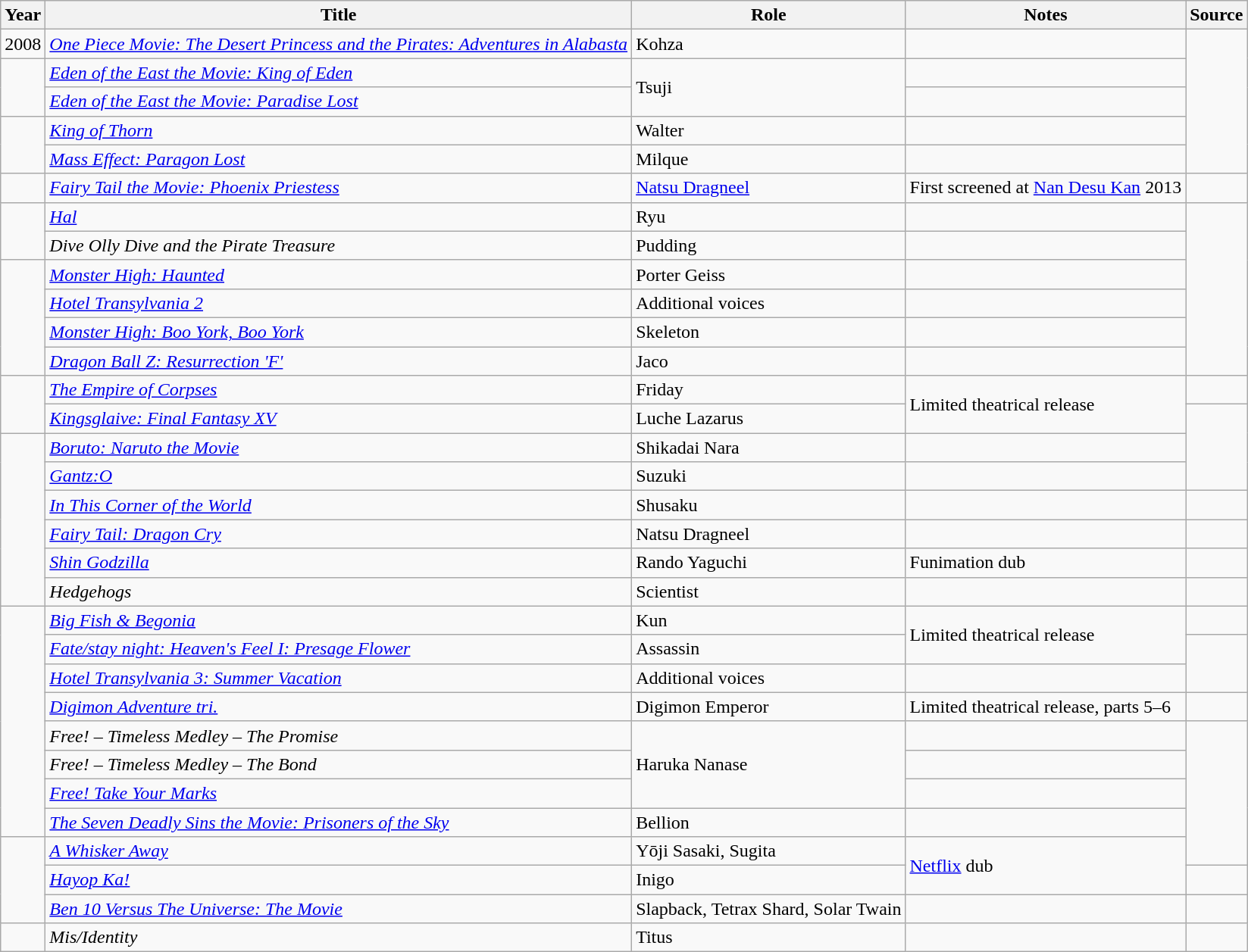<table class="wikitable sortable plainrowheaders">
<tr>
<th>Year</th>
<th>Title</th>
<th>Role</th>
<th class="unsortable">Notes</th>
<th class="unsortable">Source</th>
</tr>
<tr>
<td>2008</td>
<td><em><a href='#'>One Piece Movie: The Desert Princess and the Pirates: Adventures in Alabasta</a></em></td>
<td>Kohza</td>
<td></td>
<td rowspan="5"></td>
</tr>
<tr>
<td rowspan="2"></td>
<td><em><a href='#'>Eden of the East the Movie: King of Eden</a></em></td>
<td rowspan="2">Tsuji</td>
<td></td>
</tr>
<tr>
<td><em><a href='#'>Eden of the East the Movie: Paradise Lost</a></em></td>
<td></td>
</tr>
<tr>
<td rowspan="2"></td>
<td><em><a href='#'>King of Thorn</a></em></td>
<td>Walter</td>
<td></td>
</tr>
<tr>
<td><em><a href='#'>Mass Effect: Paragon Lost</a></em></td>
<td>Milque</td>
<td></td>
</tr>
<tr>
<td></td>
<td><em><a href='#'>Fairy Tail the Movie: Phoenix Priestess</a></em></td>
<td><a href='#'>Natsu Dragneel</a></td>
<td>First screened at <a href='#'>Nan Desu Kan</a> 2013</td>
<td></td>
</tr>
<tr>
<td rowspan="2"></td>
<td><em><a href='#'>Hal</a></em></td>
<td>Ryu</td>
<td></td>
<td rowspan="6"></td>
</tr>
<tr>
<td><em>Dive Olly Dive and the Pirate Treasure</em></td>
<td>Pudding</td>
<td></td>
</tr>
<tr>
<td rowspan="4"></td>
<td><em><a href='#'>Monster High: Haunted</a></em></td>
<td>Porter Geiss</td>
<td></td>
</tr>
<tr>
<td><em><a href='#'>Hotel Transylvania 2</a></em></td>
<td>Additional voices</td>
<td></td>
</tr>
<tr>
<td><em><a href='#'>Monster High: Boo York, Boo York</a></em></td>
<td>Skeleton</td>
<td></td>
</tr>
<tr>
<td><em><a href='#'>Dragon Ball Z: Resurrection 'F'</a></em></td>
<td>Jaco</td>
<td></td>
</tr>
<tr>
<td rowspan="2"></td>
<td><em><a href='#'>The Empire of Corpses</a></em></td>
<td>Friday</td>
<td rowspan="2">Limited theatrical release</td>
<td></td>
</tr>
<tr>
<td><em><a href='#'>Kingsglaive: Final Fantasy XV</a></em></td>
<td>Luche Lazarus</td>
<td rowspan="3"></td>
</tr>
<tr>
<td rowspan="6"></td>
<td><em><a href='#'>Boruto: Naruto the Movie</a></em></td>
<td>Shikadai Nara</td>
<td></td>
</tr>
<tr>
<td><em><a href='#'>Gantz:O</a></em></td>
<td>Suzuki</td>
<td></td>
</tr>
<tr>
<td><em><a href='#'>In This Corner of the World</a></em></td>
<td>Shusaku</td>
<td></td>
<td></td>
</tr>
<tr>
<td><em><a href='#'>Fairy Tail: Dragon Cry</a></em></td>
<td>Natsu Dragneel</td>
<td></td>
<td></td>
</tr>
<tr>
<td><em><a href='#'>Shin Godzilla</a></em></td>
<td>Rando Yaguchi</td>
<td>Funimation dub</td>
<td></td>
</tr>
<tr>
<td><em>Hedgehogs</em></td>
<td>Scientist</td>
<td></td>
<td></td>
</tr>
<tr>
<td rowspan="8"></td>
<td><em><a href='#'>Big Fish & Begonia</a></em></td>
<td>Kun</td>
<td rowspan="2">Limited theatrical release</td>
<td></td>
</tr>
<tr>
<td><em><a href='#'>Fate/stay night: Heaven's Feel I: Presage Flower</a></em></td>
<td>Assassin</td>
<td rowspan="2"></td>
</tr>
<tr>
<td><em><a href='#'>Hotel Transylvania 3: Summer Vacation</a></em></td>
<td>Additional voices</td>
<td></td>
</tr>
<tr>
<td><em><a href='#'>Digimon Adventure tri.</a></em></td>
<td>Digimon Emperor</td>
<td>Limited theatrical release, parts 5–6</td>
<td></td>
</tr>
<tr>
<td><em>Free! – Timeless Medley – The Promise</em></td>
<td rowspan="3">Haruka Nanase</td>
<td></td>
<td rowspan="5"></td>
</tr>
<tr>
<td><em>Free! – Timeless Medley – The Bond</em></td>
<td></td>
</tr>
<tr>
<td><em><a href='#'>Free! Take Your Marks</a></em></td>
<td></td>
</tr>
<tr>
<td><em><a href='#'>The Seven Deadly Sins the Movie: Prisoners of the Sky</a></em></td>
<td>Bellion</td>
<td></td>
</tr>
<tr>
<td rowspan="3"></td>
<td><em><a href='#'>A Whisker Away</a></em></td>
<td>Yōji Sasaki, Sugita</td>
<td rowspan="2"><a href='#'>Netflix</a> dub</td>
</tr>
<tr>
<td><em><a href='#'>Hayop Ka!</a></em></td>
<td>Inigo</td>
<td></td>
</tr>
<tr>
<td><em><a href='#'>Ben 10 Versus The Universe: The Movie</a></em></td>
<td>Slapback, Tetrax Shard, Solar Twain</td>
<td></td>
<td></td>
</tr>
<tr>
<td></td>
<td><em>Mis/Identity</em></td>
<td>Titus</td>
<td></td>
</tr>
</table>
